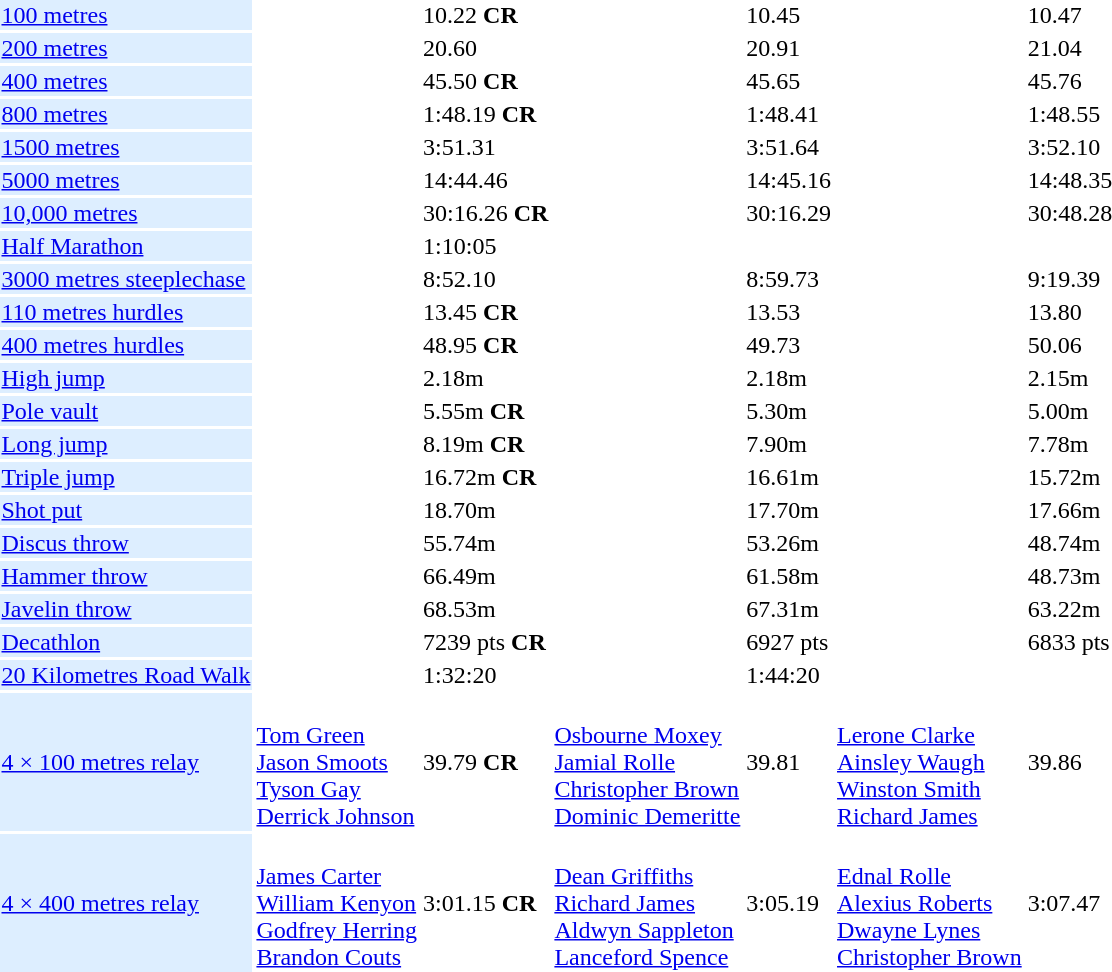<table>
<tr>
<td bgcolor = DDEEFF><a href='#'>100 metres</a></td>
<td></td>
<td>10.22 <strong>CR</strong></td>
<td></td>
<td>10.45</td>
<td></td>
<td>10.47</td>
</tr>
<tr>
<td bgcolor = DDEEFF><a href='#'>200 metres</a></td>
<td></td>
<td>20.60</td>
<td></td>
<td>20.91</td>
<td></td>
<td>21.04</td>
</tr>
<tr>
<td bgcolor = DDEEFF><a href='#'>400 metres</a></td>
<td></td>
<td>45.50 <strong>CR</strong></td>
<td></td>
<td>45.65</td>
<td></td>
<td>45.76</td>
</tr>
<tr>
<td bgcolor = DDEEFF><a href='#'>800 metres</a></td>
<td></td>
<td>1:48.19 <strong>CR</strong></td>
<td></td>
<td>1:48.41</td>
<td></td>
<td>1:48.55</td>
</tr>
<tr>
<td bgcolor = DDEEFF><a href='#'>1500 metres</a></td>
<td></td>
<td>3:51.31</td>
<td></td>
<td>3:51.64</td>
<td></td>
<td>3:52.10</td>
</tr>
<tr>
<td bgcolor = DDEEFF><a href='#'>5000 metres</a></td>
<td></td>
<td>14:44.46</td>
<td></td>
<td>14:45.16</td>
<td></td>
<td>14:48.35</td>
</tr>
<tr>
<td bgcolor = DDEEFF><a href='#'>10,000 metres</a></td>
<td></td>
<td>30:16.26 <strong>CR</strong></td>
<td></td>
<td>30:16.29</td>
<td></td>
<td>30:48.28</td>
</tr>
<tr>
<td bgcolor = DDEEFF><a href='#'>Half Marathon</a></td>
<td></td>
<td>1:10:05</td>
<td></td>
<td></td>
<td></td>
<td></td>
</tr>
<tr>
<td bgcolor = DDEEFF><a href='#'>3000 metres steeplechase</a></td>
<td></td>
<td>8:52.10</td>
<td></td>
<td>8:59.73</td>
<td></td>
<td>9:19.39</td>
</tr>
<tr>
<td bgcolor = DDEEFF><a href='#'>110 metres hurdles</a></td>
<td></td>
<td>13.45 <strong>CR</strong></td>
<td></td>
<td>13.53</td>
<td></td>
<td>13.80</td>
</tr>
<tr>
<td bgcolor = DDEEFF><a href='#'>400 metres hurdles</a></td>
<td></td>
<td>48.95 <strong>CR</strong></td>
<td></td>
<td>49.73</td>
<td></td>
<td>50.06</td>
</tr>
<tr>
<td bgcolor = DDEEFF><a href='#'>High jump</a></td>
<td></td>
<td>2.18m</td>
<td></td>
<td>2.18m</td>
<td>  <br> </td>
<td>2.15m</td>
</tr>
<tr>
<td bgcolor = DDEEFF><a href='#'>Pole vault</a></td>
<td></td>
<td>5.55m <strong>CR</strong></td>
<td></td>
<td>5.30m</td>
<td></td>
<td>5.00m</td>
</tr>
<tr>
<td bgcolor = DDEEFF><a href='#'>Long jump</a></td>
<td></td>
<td>8.19m <strong>CR</strong></td>
<td></td>
<td>7.90m</td>
<td></td>
<td>7.78m</td>
</tr>
<tr>
<td bgcolor = DDEEFF><a href='#'>Triple jump</a></td>
<td></td>
<td>16.72m <strong>CR</strong></td>
<td></td>
<td>16.61m</td>
<td></td>
<td>15.72m</td>
</tr>
<tr>
<td bgcolor = DDEEFF><a href='#'>Shot put</a></td>
<td></td>
<td>18.70m</td>
<td></td>
<td>17.70m</td>
<td></td>
<td>17.66m</td>
</tr>
<tr>
<td bgcolor = DDEEFF><a href='#'>Discus throw</a></td>
<td></td>
<td>55.74m</td>
<td></td>
<td>53.26m</td>
<td></td>
<td>48.74m</td>
</tr>
<tr>
<td bgcolor = DDEEFF><a href='#'>Hammer throw</a></td>
<td></td>
<td>66.49m</td>
<td></td>
<td>61.58m</td>
<td></td>
<td>48.73m</td>
</tr>
<tr>
<td bgcolor = DDEEFF><a href='#'>Javelin throw</a></td>
<td></td>
<td>68.53m</td>
<td></td>
<td>67.31m</td>
<td></td>
<td>63.22m</td>
</tr>
<tr>
<td bgcolor = DDEEFF><a href='#'>Decathlon</a></td>
<td></td>
<td>7239 pts <strong>CR</strong></td>
<td></td>
<td>6927 pts</td>
<td></td>
<td>6833 pts</td>
</tr>
<tr>
<td bgcolor = DDEEFF><a href='#'>20 Kilometres Road Walk</a></td>
<td></td>
<td>1:32:20</td>
<td></td>
<td>1:44:20</td>
<td></td>
<td></td>
</tr>
<tr>
<td bgcolor = DDEEFF><a href='#'>4 × 100 metres relay</a></td>
<td> <br> <a href='#'>Tom Green</a> <br> <a href='#'>Jason Smoots</a> <br> <a href='#'>Tyson Gay</a> <br> <a href='#'>Derrick Johnson</a></td>
<td>39.79 <strong>CR</strong></td>
<td> <br> <a href='#'>Osbourne Moxey</a> <br> <a href='#'>Jamial Rolle</a> <br> <a href='#'>Christopher Brown</a> <br> <a href='#'>Dominic Demeritte</a></td>
<td>39.81</td>
<td> <br> <a href='#'>Lerone Clarke</a> <br> <a href='#'>Ainsley Waugh</a> <br> <a href='#'>Winston Smith</a> <br> <a href='#'>Richard James</a></td>
<td>39.86</td>
</tr>
<tr>
<td bgcolor = DDEEFF><a href='#'>4 × 400 metres relay</a></td>
<td> <br> <a href='#'>James Carter</a> <br> <a href='#'>William Kenyon</a> <br> <a href='#'>Godfrey Herring</a> <br> <a href='#'>Brandon Couts</a></td>
<td>3:01.15 <strong>CR</strong></td>
<td> <br> <a href='#'>Dean Griffiths</a> <br> <a href='#'>Richard James</a> <br> <a href='#'>Aldwyn Sappleton</a> <br> <a href='#'>Lanceford Spence</a></td>
<td>3:05.19</td>
<td> <br> <a href='#'>Ednal Rolle</a> <br> <a href='#'>Alexius Roberts</a> <br> <a href='#'>Dwayne Lynes</a> <br> <a href='#'>Christopher Brown</a></td>
<td>3:07.47</td>
</tr>
</table>
